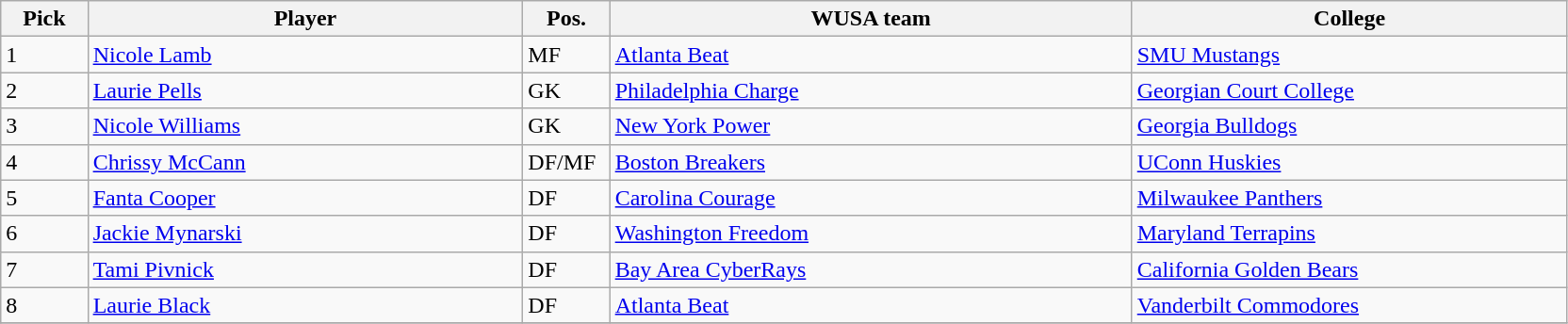<table class="wikitable">
<tr>
<th width="5%">Pick</th>
<th width="25%">Player</th>
<th width="5%">Pos.</th>
<th width="30%">WUSA team</th>
<th width="25%">College</th>
</tr>
<tr>
<td>1</td>
<td><a href='#'>Nicole Lamb</a></td>
<td>MF</td>
<td><a href='#'>Atlanta Beat</a></td>
<td><a href='#'>SMU Mustangs</a></td>
</tr>
<tr>
<td>2</td>
<td><a href='#'>Laurie Pells</a></td>
<td>GK</td>
<td><a href='#'>Philadelphia Charge</a></td>
<td><a href='#'>Georgian Court College</a></td>
</tr>
<tr>
<td>3</td>
<td><a href='#'>Nicole Williams</a></td>
<td>GK</td>
<td><a href='#'>New York Power</a></td>
<td><a href='#'>Georgia Bulldogs</a></td>
</tr>
<tr>
<td>4</td>
<td><a href='#'>Chrissy McCann</a></td>
<td>DF/MF</td>
<td><a href='#'>Boston Breakers</a></td>
<td><a href='#'>UConn Huskies</a></td>
</tr>
<tr>
<td>5</td>
<td><a href='#'>Fanta Cooper</a></td>
<td>DF</td>
<td><a href='#'>Carolina Courage</a></td>
<td><a href='#'>Milwaukee Panthers</a></td>
</tr>
<tr>
<td>6</td>
<td><a href='#'>Jackie Mynarski</a></td>
<td>DF</td>
<td><a href='#'>Washington Freedom</a></td>
<td><a href='#'>Maryland Terrapins</a></td>
</tr>
<tr>
<td>7</td>
<td><a href='#'>Tami Pivnick</a></td>
<td>DF</td>
<td><a href='#'>Bay Area CyberRays</a></td>
<td><a href='#'>California Golden Bears</a></td>
</tr>
<tr>
<td>8</td>
<td><a href='#'>Laurie Black</a></td>
<td>DF</td>
<td><a href='#'>Atlanta Beat</a></td>
<td><a href='#'>Vanderbilt Commodores</a></td>
</tr>
<tr>
</tr>
</table>
